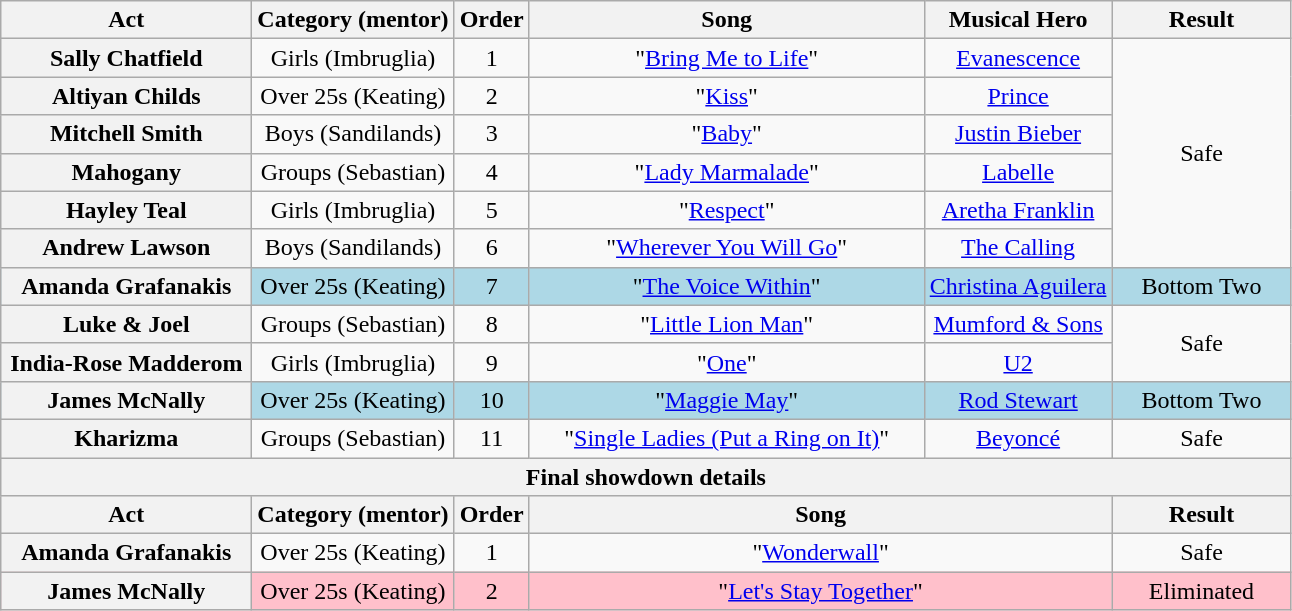<table class="wikitable plainrowheaders" style="text-align:center;">
<tr>
<th scope="col">Act</th>
<th scope="col">Category (mentor)</th>
<th scope="col">Order</th>
<th scope="col" style="width:16em;">Song</th>
<th scope="col">Musical Hero</th>
<th scope="col" style="width:7em;">Result</th>
</tr>
<tr>
<th scope="row">Sally Chatfield</th>
<td>Girls (Imbruglia)</td>
<td>1</td>
<td>"<a href='#'>Bring Me to Life</a>"</td>
<td><a href='#'>Evanescence</a></td>
<td rowspan=6>Safe</td>
</tr>
<tr>
<th scope="row">Altiyan Childs</th>
<td>Over 25s (Keating)</td>
<td>2</td>
<td>"<a href='#'>Kiss</a>"</td>
<td><a href='#'>Prince</a></td>
</tr>
<tr>
<th scope="row">Mitchell Smith</th>
<td>Boys (Sandilands)</td>
<td>3</td>
<td>"<a href='#'>Baby</a>"</td>
<td><a href='#'>Justin Bieber</a></td>
</tr>
<tr>
<th scope="row">Mahogany</th>
<td>Groups (Sebastian)</td>
<td>4</td>
<td>"<a href='#'>Lady Marmalade</a>"</td>
<td><a href='#'>Labelle</a></td>
</tr>
<tr>
<th scope="row">Hayley Teal</th>
<td>Girls (Imbruglia)</td>
<td>5</td>
<td>"<a href='#'>Respect</a>"</td>
<td><a href='#'>Aretha Franklin</a></td>
</tr>
<tr>
<th scope="row">Andrew Lawson</th>
<td>Boys (Sandilands)</td>
<td>6</td>
<td>"<a href='#'>Wherever You Will Go</a>"</td>
<td><a href='#'>The Calling</a></td>
</tr>
<tr style="background:lightblue;">
<th scope="row">Amanda Grafanakis</th>
<td>Over 25s (Keating)</td>
<td>7</td>
<td>"<a href='#'>The Voice Within</a>"</td>
<td><a href='#'>Christina Aguilera</a></td>
<td>Bottom Two</td>
</tr>
<tr>
<th scope="row">Luke & Joel</th>
<td>Groups (Sebastian)</td>
<td>8</td>
<td>"<a href='#'>Little Lion Man</a>"</td>
<td><a href='#'>Mumford & Sons</a></td>
<td rowspan=2>Safe</td>
</tr>
<tr>
<th scope="row">India-Rose Madderom</th>
<td>Girls (Imbruglia)</td>
<td>9</td>
<td>"<a href='#'>One</a>"</td>
<td><a href='#'>U2</a></td>
</tr>
<tr style="background:lightblue;">
<th scope="row">James McNally</th>
<td>Over 25s (Keating)</td>
<td>10</td>
<td>"<a href='#'>Maggie May</a>"</td>
<td><a href='#'>Rod Stewart</a></td>
<td>Bottom Two</td>
</tr>
<tr>
<th scope="row">Kharizma</th>
<td>Groups (Sebastian)</td>
<td>11</td>
<td>"<a href='#'>Single Ladies (Put a Ring on It)</a>"</td>
<td><a href='#'>Beyoncé</a></td>
<td>Safe</td>
</tr>
<tr>
<th colspan="16">Final showdown details</th>
</tr>
<tr>
<th scope="col" style="width:10em;">Act</th>
<th scope="col">Category (mentor)</th>
<th scope="col">Order</th>
<th colspan=2 scope="col" style="width:16em;">Song</th>
<th scope="col" style="width:6em;">Result</th>
</tr>
<tr>
<th scope="row">Amanda Grafanakis</th>
<td>Over 25s (Keating)</td>
<td>1</td>
<td colspan=2>"<a href='#'>Wonderwall</a>"</td>
<td>Safe</td>
</tr>
<tr style="background:pink;">
<th scope="row">James McNally</th>
<td>Over 25s (Keating)</td>
<td>2</td>
<td colspan=2>"<a href='#'>Let's Stay Together</a>"</td>
<td>Eliminated</td>
</tr>
</table>
